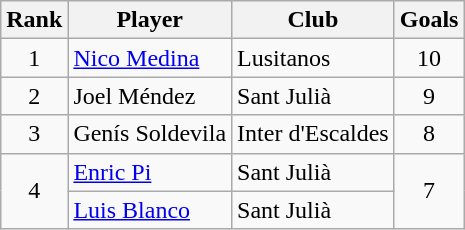<table class="wikitable" style="text-align:center">
<tr>
<th>Rank</th>
<th>Player</th>
<th>Club</th>
<th>Goals</th>
</tr>
<tr>
<td>1</td>
<td align="left"> <a href='#'>Nico Medina</a></td>
<td align="left">Lusitanos</td>
<td>10</td>
</tr>
<tr>
<td>2</td>
<td align="left"> Joel Méndez</td>
<td align="left">Sant Julià</td>
<td>9</td>
</tr>
<tr>
<td>3</td>
<td align="left"> Genís Soldevila</td>
<td align="left">Inter d'Escaldes</td>
<td>8</td>
</tr>
<tr>
<td rowspan=2>4</td>
<td align="left"> <a href='#'>Enric Pi</a></td>
<td align="left">Sant Julià</td>
<td rowspan=2>7</td>
</tr>
<tr>
<td align="left"> <a href='#'>Luis Blanco</a></td>
<td align="left">Sant Julià</td>
</tr>
</table>
